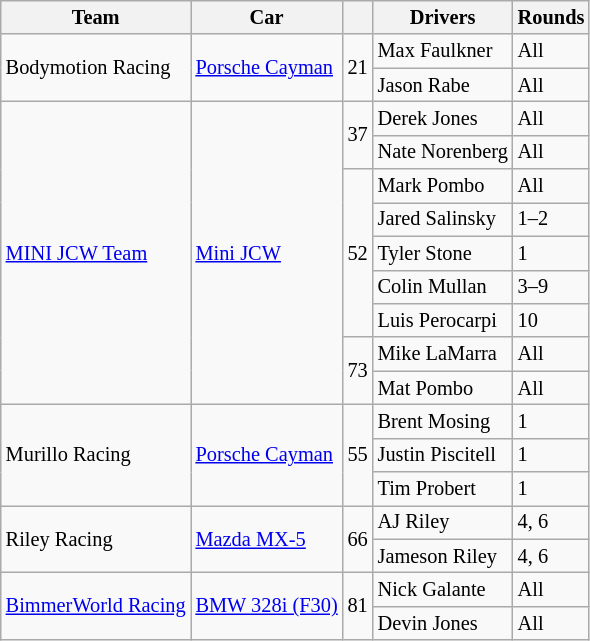<table class="wikitable" style="font-size: 85%">
<tr>
<th>Team</th>
<th>Car</th>
<th></th>
<th>Drivers</th>
<th>Rounds</th>
</tr>
<tr>
<td rowspan=2> Bodymotion Racing</td>
<td rowspan=2><a href='#'>Porsche Cayman</a></td>
<td rowspan=2>21</td>
<td> Max Faulkner</td>
<td>All</td>
</tr>
<tr>
<td> Jason Rabe</td>
<td>All</td>
</tr>
<tr>
<td rowspan=9> <a href='#'>MINI JCW Team</a></td>
<td rowspan=9><a href='#'>Mini JCW</a></td>
<td rowspan=2>37</td>
<td> Derek Jones</td>
<td>All</td>
</tr>
<tr>
<td> Nate Norenberg</td>
<td>All</td>
</tr>
<tr>
<td rowspan=5>52</td>
<td> Mark Pombo</td>
<td>All</td>
</tr>
<tr>
<td> Jared Salinsky</td>
<td>1–2</td>
</tr>
<tr>
<td> Tyler Stone</td>
<td>1</td>
</tr>
<tr>
<td> Colin Mullan</td>
<td>3–9</td>
</tr>
<tr>
<td> Luis Perocarpi</td>
<td>10</td>
</tr>
<tr>
<td rowspan=2>73</td>
<td> Mike LaMarra</td>
<td>All</td>
</tr>
<tr>
<td> Mat Pombo</td>
<td>All</td>
</tr>
<tr>
<td rowspan=3> Murillo Racing</td>
<td rowspan=3><a href='#'>Porsche Cayman</a></td>
<td rowspan=3>55</td>
<td> Brent Mosing</td>
<td>1</td>
</tr>
<tr>
<td> Justin Piscitell</td>
<td>1</td>
</tr>
<tr>
<td> Tim Probert</td>
<td>1</td>
</tr>
<tr>
<td rowspan=2> Riley Racing</td>
<td rowspan=2><a href='#'>Mazda MX-5</a></td>
<td rowspan=2>66</td>
<td> AJ Riley</td>
<td>4, 6</td>
</tr>
<tr>
<td> Jameson Riley</td>
<td>4, 6</td>
</tr>
<tr>
<td rowspan=2> <a href='#'>BimmerWorld Racing</a></td>
<td rowspan=2><a href='#'>BMW 328i (F30)</a></td>
<td rowspan=2>81</td>
<td> Nick Galante</td>
<td>All</td>
</tr>
<tr>
<td> Devin Jones</td>
<td>All</td>
</tr>
</table>
